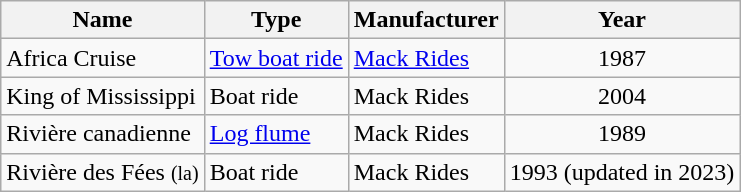<table class="wikitable sortable">
<tr>
<th>Name</th>
<th>Type</th>
<th>Manufacturer</th>
<th>Year</th>
</tr>
<tr>
<td>Africa Cruise</td>
<td><a href='#'>Tow boat ride</a></td>
<td><a href='#'>Mack Rides</a></td>
<td style="text-align: center;">1987</td>
</tr>
<tr>
<td>King of Mississippi</td>
<td>Boat ride</td>
<td>Mack Rides</td>
<td style="text-align: center;">2004</td>
</tr>
<tr>
<td>Rivière canadienne</td>
<td><a href='#'>Log flume</a></td>
<td>Mack Rides</td>
<td style="text-align: center;">1989</td>
</tr>
<tr>
<td>Rivière des Fées <small>(la)</small></td>
<td>Boat ride</td>
<td>Mack Rides</td>
<td style="text-align: center;">1993 (updated in 2023)</td>
</tr>
</table>
